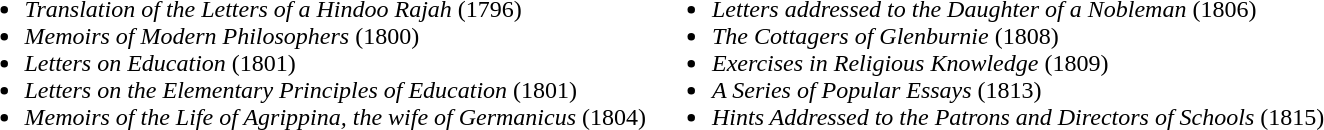<table>
<tr>
<td valign=top><br><ul><li><em>Translation of the Letters of a Hindoo Rajah</em> (1796)</li><li><em>Memoirs of Modern Philosophers</em> (1800)</li><li><em>Letters on Education</em> (1801)</li><li><em>Letters on the Elementary Principles of Education</em> (1801)</li><li><em>Memoirs of the Life of Agrippina, the wife of Germanicus</em> (1804)</li></ul></td>
<td valign=top><br><ul><li><em>Letters addressed to the Daughter of a Nobleman</em> (1806)</li><li><em>The Cottagers of Glenburnie</em> (1808)</li><li><em>Exercises in Religious Knowledge</em> (1809)</li><li><em>A Series of Popular Essays</em> (1813)</li><li><em>Hints Addressed to the Patrons and Directors of Schools</em> (1815)</li></ul></td>
</tr>
</table>
